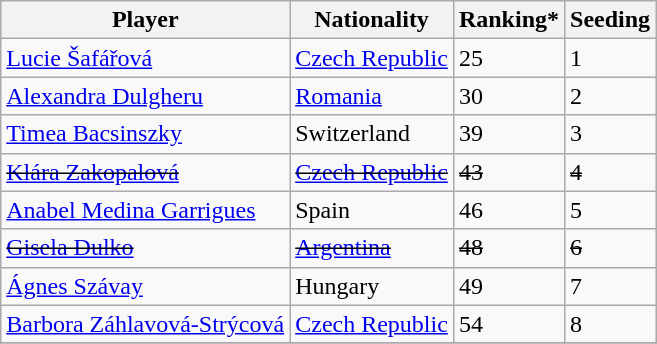<table class="wikitable" border="1">
<tr>
<th>Player</th>
<th>Nationality</th>
<th>Ranking*</th>
<th>Seeding</th>
</tr>
<tr>
<td><a href='#'>Lucie Šafářová</a></td>
<td> <a href='#'>Czech Republic</a></td>
<td>25</td>
<td>1</td>
</tr>
<tr>
<td><a href='#'>Alexandra Dulgheru</a></td>
<td> <a href='#'>Romania</a></td>
<td>30</td>
<td>2</td>
</tr>
<tr>
<td><a href='#'>Timea Bacsinszky</a></td>
<td> Switzerland</td>
<td>39</td>
<td>3</td>
</tr>
<tr>
<td><s><a href='#'>Klára Zakopalová</a></s></td>
<td><s> <a href='#'>Czech Republic</a></s></td>
<td><s>43</s></td>
<td><s>4</s></td>
</tr>
<tr>
<td><a href='#'>Anabel Medina Garrigues</a></td>
<td>  Spain</td>
<td>46</td>
<td>5</td>
</tr>
<tr>
<td><s><a href='#'>Gisela Dulko</a></s></td>
<td><s> <a href='#'>Argentina</a></s></td>
<td><s>48</s></td>
<td><s>6</s></td>
</tr>
<tr>
<td><a href='#'>Ágnes Szávay</a></td>
<td> Hungary</td>
<td>49</td>
<td>7</td>
</tr>
<tr>
<td><a href='#'>Barbora Záhlavová-Strýcová</a></td>
<td> <a href='#'>Czech Republic</a></td>
<td>54</td>
<td>8<br></td>
</tr>
<tr>
</tr>
</table>
